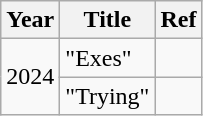<table class="wikitable sortable plainrowheaders">
<tr style="text-align:center;">
<th scope="col">Year</th>
<th scope="col">Title</th>
<th scope="col">Ref</th>
</tr>
<tr>
<td rowspan="2">2024</td>
<td>"Exes"</td>
<td></td>
</tr>
<tr>
<td>"Trying"</td>
<td></td>
</tr>
</table>
